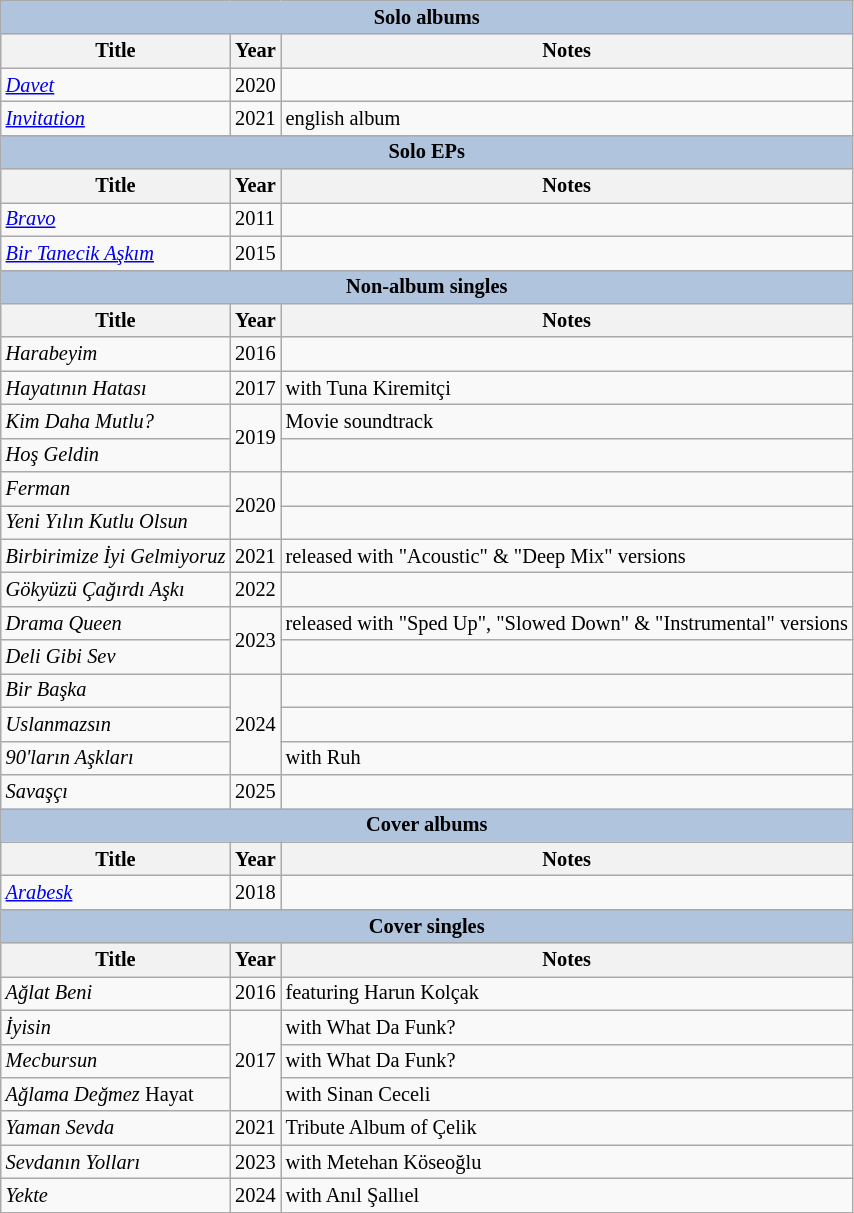<table class="wikitable" style="font-size: 85%;">
<tr>
<th colspan="6" style="background:LightSteelBlue">Solo albums</th>
</tr>
<tr>
<th>Title</th>
<th>Year</th>
<th>Notes</th>
</tr>
<tr>
<td><em><a href='#'>Davet</a></em></td>
<td>2020</td>
<td></td>
</tr>
<tr>
<td><em><a href='#'>Invitation</a></em></td>
<td>2021</td>
<td>english album</td>
</tr>
<tr>
<th colspan="3" style="background:LightSteelBlue">Solo EPs</th>
</tr>
<tr>
<th>Title</th>
<th>Year</th>
<th>Notes</th>
</tr>
<tr>
<td><em><a href='#'>Bravo</a></em></td>
<td>2011</td>
<td></td>
</tr>
<tr>
<td><em><a href='#'>Bir Tanecik Aşkım</a></em></td>
<td>2015</td>
<td></td>
</tr>
<tr>
<th colspan="3" style="background:LightSteelBlue">Non-album singles</th>
</tr>
<tr>
<th>Title</th>
<th>Year</th>
<th>Notes</th>
</tr>
<tr>
<td><em>Harabeyim</em></td>
<td>2016</td>
<td></td>
</tr>
<tr>
<td><em>Hayatının Hatası</em></td>
<td>2017</td>
<td>with Tuna Kiremitçi</td>
</tr>
<tr>
<td><em>Kim Daha Mutlu?</em></td>
<td rowspan="2">2019</td>
<td>Movie soundtrack</td>
</tr>
<tr>
<td><em>Hoş Geldin</em></td>
<td></td>
</tr>
<tr>
<td><em>Ferman</em></td>
<td rowspan="2">2020</td>
<td></td>
</tr>
<tr>
<td><em>Yeni Yılın Kutlu Olsun</em></td>
<td></td>
</tr>
<tr>
<td><em>Birbirimize İyi Gelmiyoruz</em></td>
<td>2021</td>
<td>released with "Acoustic" & "Deep Mix" versions</td>
</tr>
<tr>
<td><em>Gökyüzü Çağırdı Aşkı</em></td>
<td>2022</td>
<td></td>
</tr>
<tr>
<td><em>Drama Queen</em></td>
<td rowspan="2">2023</td>
<td>released with "Sped Up", "Slowed Down" & "Instrumental" versions</td>
</tr>
<tr>
<td><em>Deli Gibi Sev</em></td>
<td></td>
</tr>
<tr>
<td><em>Bir Başka</em></td>
<td rowspan="3">2024</td>
<td></td>
</tr>
<tr>
<td><em>Uslanmazsın</em></td>
<td></td>
</tr>
<tr>
<td><em>90'ların Aşkları</em></td>
<td>with Ruh</td>
</tr>
<tr>
<td><em>Savaşçı</em></td>
<td>2025</td>
<td></td>
</tr>
<tr>
<th colspan="3" style="background:LightSteelBlue">Cover albums</th>
</tr>
<tr>
<th>Title</th>
<th>Year</th>
<th>Notes</th>
</tr>
<tr>
<td><em><a href='#'>Arabesk</a></em></td>
<td>2018</td>
<td></td>
</tr>
<tr>
<th colspan="3" style="background:LightSteelBlue">Cover singles</th>
</tr>
<tr>
<th>Title</th>
<th>Year</th>
<th>Notes</th>
</tr>
<tr>
<td><em>Ağlat Beni</em></td>
<td>2016</td>
<td>featuring Harun Kolçak</td>
</tr>
<tr>
<td><em>İyisin</em></td>
<td rowspan="3">2017</td>
<td>with What Da Funk?</td>
</tr>
<tr>
<td><em>Mecbursun</em></td>
<td>with What Da Funk?</td>
</tr>
<tr>
<td><em>Ağlama Değmez</em> Hayat</td>
<td>with Sinan Ceceli</td>
</tr>
<tr>
<td><em>Yaman Sevda</em></td>
<td>2021</td>
<td>Tribute Album of Çelik</td>
</tr>
<tr>
<td><em>Sevdanın Yolları</em></td>
<td>2023</td>
<td>with Metehan Köseoğlu</td>
</tr>
<tr>
<td><em>Yekte</em></td>
<td>2024</td>
<td>with Anıl Şallıel</td>
</tr>
</table>
